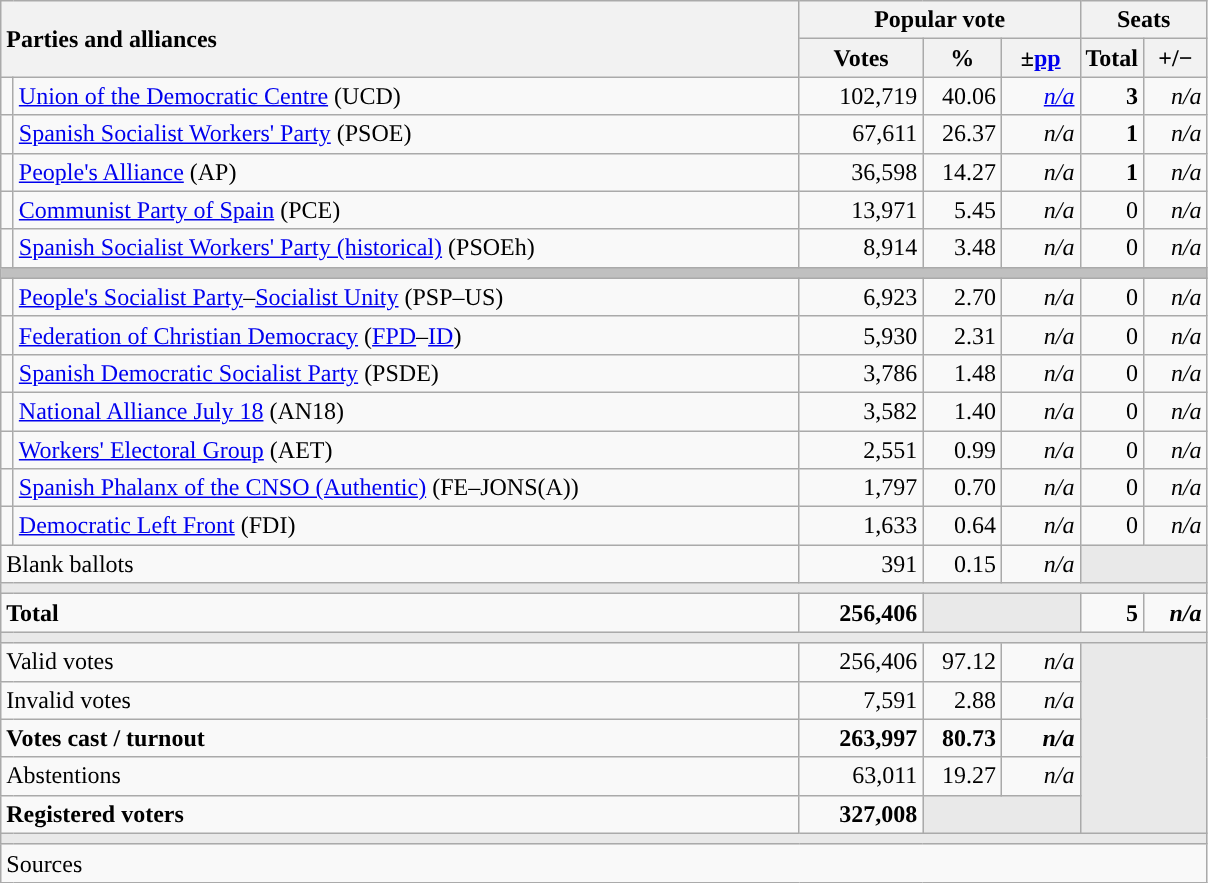<table class="wikitable" style="text-align:right;">
<tr>
<th style="text-align:left;" rowspan="2" colspan="2" width="525">Parties and alliances</th>
<th colspan="3">Popular vote</th>
<th colspan="2">Seats</th>
</tr>
<tr>
<th width="75">Votes</th>
<th width="45">%</th>
<th width="45">±<a href='#'>pp</a></th>
<th width="35">Total</th>
<th width="35">+/−</th>
</tr>
<tr>
<td width="1" style="color:inherit;background:"></td>
<td align="left"><a href='#'>Union of the Democratic Centre</a> (UCD)</td>
<td>102,719</td>
<td>40.06</td>
<td><em><a href='#'>n/a</a></em></td>
<td><strong>3</strong></td>
<td><em>n/a</em></td>
</tr>
<tr>
<td style="color:inherit;background:"></td>
<td align="left"><a href='#'>Spanish Socialist Workers' Party</a> (PSOE)</td>
<td>67,611</td>
<td>26.37</td>
<td><em>n/a</em></td>
<td><strong>1</strong></td>
<td><em>n/a</em></td>
</tr>
<tr>
<td style="color:inherit;background:"></td>
<td align="left"><a href='#'>People's Alliance</a> (AP)</td>
<td>36,598</td>
<td>14.27</td>
<td><em>n/a</em></td>
<td><strong>1</strong></td>
<td><em>n/a</em></td>
</tr>
<tr>
<td style="color:inherit;background:"></td>
<td align="left"><a href='#'>Communist Party of Spain</a> (PCE)</td>
<td>13,971</td>
<td>5.45</td>
<td><em>n/a</em></td>
<td>0</td>
<td><em>n/a</em></td>
</tr>
<tr>
<td style="color:inherit;background:"></td>
<td align="left"><a href='#'>Spanish Socialist Workers' Party (historical)</a> (PSOEh)</td>
<td>8,914</td>
<td>3.48</td>
<td><em>n/a</em></td>
<td>0</td>
<td><em>n/a</em></td>
</tr>
<tr>
<td colspan="7" bgcolor="#C0C0C0"></td>
</tr>
<tr>
<td style="color:inherit;background:"></td>
<td align="left"><a href='#'>People's Socialist Party</a>–<a href='#'>Socialist Unity</a> (PSP–US)</td>
<td>6,923</td>
<td>2.70</td>
<td><em>n/a</em></td>
<td>0</td>
<td><em>n/a</em></td>
</tr>
<tr>
<td style="color:inherit;background:"></td>
<td align="left"><a href='#'>Federation of Christian Democracy</a> (<a href='#'>FPD</a>–<a href='#'>ID</a>)</td>
<td>5,930</td>
<td>2.31</td>
<td><em>n/a</em></td>
<td>0</td>
<td><em>n/a</em></td>
</tr>
<tr>
<td style="color:inherit;background:"></td>
<td align="left"><a href='#'>Spanish Democratic Socialist Party</a> (PSDE)</td>
<td>3,786</td>
<td>1.48</td>
<td><em>n/a</em></td>
<td>0</td>
<td><em>n/a</em></td>
</tr>
<tr>
<td style="color:inherit;background:"></td>
<td align="left"><a href='#'>National Alliance July 18</a> (AN18)</td>
<td>3,582</td>
<td>1.40</td>
<td><em>n/a</em></td>
<td>0</td>
<td><em>n/a</em></td>
</tr>
<tr>
<td style="color:inherit;background:"></td>
<td align="left"><a href='#'>Workers' Electoral Group</a> (AET)</td>
<td>2,551</td>
<td>0.99</td>
<td><em>n/a</em></td>
<td>0</td>
<td><em>n/a</em></td>
</tr>
<tr>
<td style="color:inherit;background:"></td>
<td align="left"><a href='#'>Spanish Phalanx of the CNSO (Authentic)</a> (FE–JONS(A))</td>
<td>1,797</td>
<td>0.70</td>
<td><em>n/a</em></td>
<td>0</td>
<td><em>n/a</em></td>
</tr>
<tr>
<td style="color:inherit;background:"></td>
<td align="left"><a href='#'>Democratic Left Front</a> (FDI)</td>
<td>1,633</td>
<td>0.64</td>
<td><em>n/a</em></td>
<td>0</td>
<td><em>n/a</em></td>
</tr>
<tr>
<td align="left" colspan="2">Blank ballots</td>
<td>391</td>
<td>0.15</td>
<td><em>n/a</em></td>
<td bgcolor="#E9E9E9" colspan="2"></td>
</tr>
<tr>
<td colspan="7" bgcolor="#E9E9E9"></td>
</tr>
<tr style="font-weight:bold;">
<td align="left" colspan="2">Total</td>
<td>256,406</td>
<td bgcolor="#E9E9E9" colspan="2"></td>
<td>5</td>
<td><em>n/a</em></td>
</tr>
<tr>
<td colspan="7" bgcolor="#E9E9E9"></td>
</tr>
<tr>
<td align="left" colspan="2">Valid votes</td>
<td>256,406</td>
<td>97.12</td>
<td><em>n/a</em></td>
<td bgcolor="#E9E9E9" colspan="2" rowspan="5"></td>
</tr>
<tr>
<td align="left" colspan="2">Invalid votes</td>
<td>7,591</td>
<td>2.88</td>
<td><em>n/a</em></td>
</tr>
<tr style="font-weight:bold;">
<td align="left" colspan="2">Votes cast / turnout</td>
<td>263,997</td>
<td>80.73</td>
<td><em>n/a</em></td>
</tr>
<tr>
<td align="left" colspan="2">Abstentions</td>
<td>63,011</td>
<td>19.27</td>
<td><em>n/a</em></td>
</tr>
<tr style="font-weight:bold;">
<td align="left" colspan="2">Registered voters</td>
<td>327,008</td>
<td bgcolor="#E9E9E9" colspan="2"></td>
</tr>
<tr>
<td colspan="7" bgcolor="#E9E9E9"></td>
</tr>
<tr>
<td align="left" colspan="7">Sources</td>
</tr>
</table>
